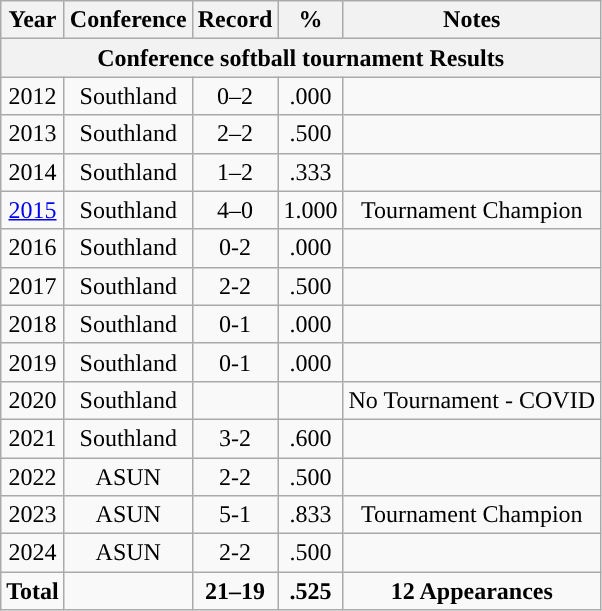<table class="wikitable">
<tr>
<th>Year</th>
<th>Conference</th>
<th>Record</th>
<th>%</th>
<th>Notes</th>
</tr>
<tr>
<th colspan=5>Conference softball tournament Results</th>
</tr>
<tr style="text-align:center;">
<td>2012</td>
<td>Southland</td>
<td>0–2</td>
<td>.000</td>
<td></td>
</tr>
<tr style="text-align:center;">
<td>2013</td>
<td>Southland</td>
<td>2–2</td>
<td>.500</td>
<td></td>
</tr>
<tr style="text-align:center;">
<td>2014</td>
<td>Southland</td>
<td>1–2</td>
<td>.333</td>
<td></td>
</tr>
<tr style="text-align:center;">
<td><a href='#'>2015</a></td>
<td>Southland</td>
<td>4–0</td>
<td>1.000</td>
<td>Tournament Champion</td>
</tr>
<tr style="text-align:center;">
<td>2016</td>
<td>Southland</td>
<td>0-2</td>
<td>.000</td>
<td></td>
</tr>
<tr style="text-align:center;">
<td>2017</td>
<td>Southland</td>
<td>2-2</td>
<td>.500</td>
<td></td>
</tr>
<tr style="text-align:center;">
<td>2018</td>
<td>Southland</td>
<td>0-1</td>
<td>.000</td>
<td></td>
</tr>
<tr style="text-align:center;">
<td>2019</td>
<td>Southland</td>
<td>0-1</td>
<td>.000</td>
<td></td>
</tr>
<tr style="text-align:center;">
<td>2020</td>
<td>Southland</td>
<td></td>
<td></td>
<td>No Tournament - COVID</td>
</tr>
<tr style="text-align:center;">
<td>2021</td>
<td>Southland</td>
<td>3-2</td>
<td>.600</td>
<td></td>
</tr>
<tr style="text-align:center;">
<td>2022</td>
<td>ASUN</td>
<td>2-2</td>
<td>.500</td>
<td></td>
</tr>
<tr style="text-align:center;">
<td>2023</td>
<td>ASUN</td>
<td>5-1</td>
<td>.833</td>
<td>Tournament Champion</td>
</tr>
<tr style="text-align:center;">
<td>2024</td>
<td>ASUN</td>
<td>2-2</td>
<td>.500</td>
<td></td>
</tr>
<tr style="text-align:center;">
<td><strong>Total</strong></td>
<td></td>
<td><strong>21–19</strong></td>
<td><strong>.525</strong></td>
<td><strong>12 Appearances</strong></td>
</tr>
</table>
